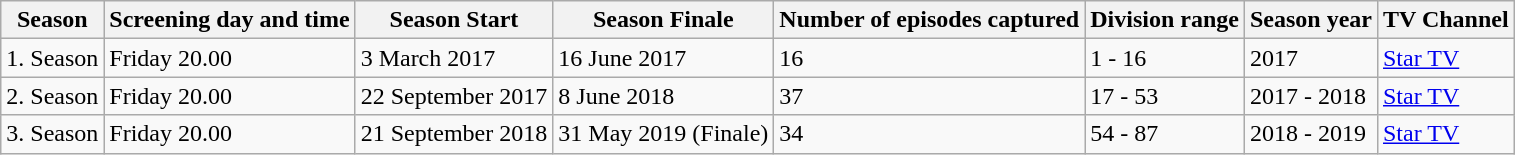<table class="wikitable">
<tr>
<th>Season</th>
<th>Screening day and time</th>
<th>Season Start</th>
<th>Season Finale</th>
<th>Number of episodes captured</th>
<th>Division range</th>
<th>Season year</th>
<th>TV Channel</th>
</tr>
<tr>
<td>1. Season</td>
<td>Friday 20.00</td>
<td>3 March 2017</td>
<td>16 June 2017</td>
<td>16</td>
<td>1 - 16</td>
<td>2017</td>
<td><a href='#'>Star TV</a></td>
</tr>
<tr>
<td>2. Season</td>
<td>Friday 20.00</td>
<td>22 September 2017</td>
<td>8 June 2018</td>
<td>37</td>
<td>17 - 53</td>
<td>2017 - 2018</td>
<td><a href='#'>Star TV</a></td>
</tr>
<tr>
<td>3. Season</td>
<td>Friday 20.00</td>
<td>21 September 2018</td>
<td>31 May 2019 (Finale)</td>
<td>34</td>
<td>54 - 87</td>
<td>2018 - 2019</td>
<td><a href='#'>Star TV</a></td>
</tr>
</table>
